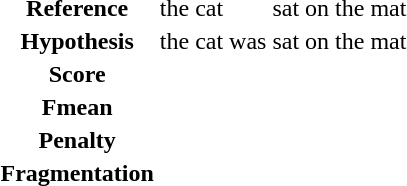<table>
<tr>
<th>Reference</th>
<td>the</td>
<td>cat</td>
<td></td>
<td>sat</td>
<td>on</td>
<td>the</td>
<td>mat</td>
</tr>
<tr>
<th>Hypothesis</th>
<td>the</td>
<td>cat</td>
<td>was</td>
<td>sat</td>
<td>on</td>
<td>the</td>
<td>mat</td>
</tr>
<tr>
<th>Score</th>
<td colspan="6"></td>
</tr>
<tr>
<th>Fmean</th>
<td colspan="6"></td>
</tr>
<tr>
<th>Penalty</th>
<td colspan="6"></td>
</tr>
<tr>
<th>Fragmentation</th>
<td colspan="6"></td>
</tr>
</table>
